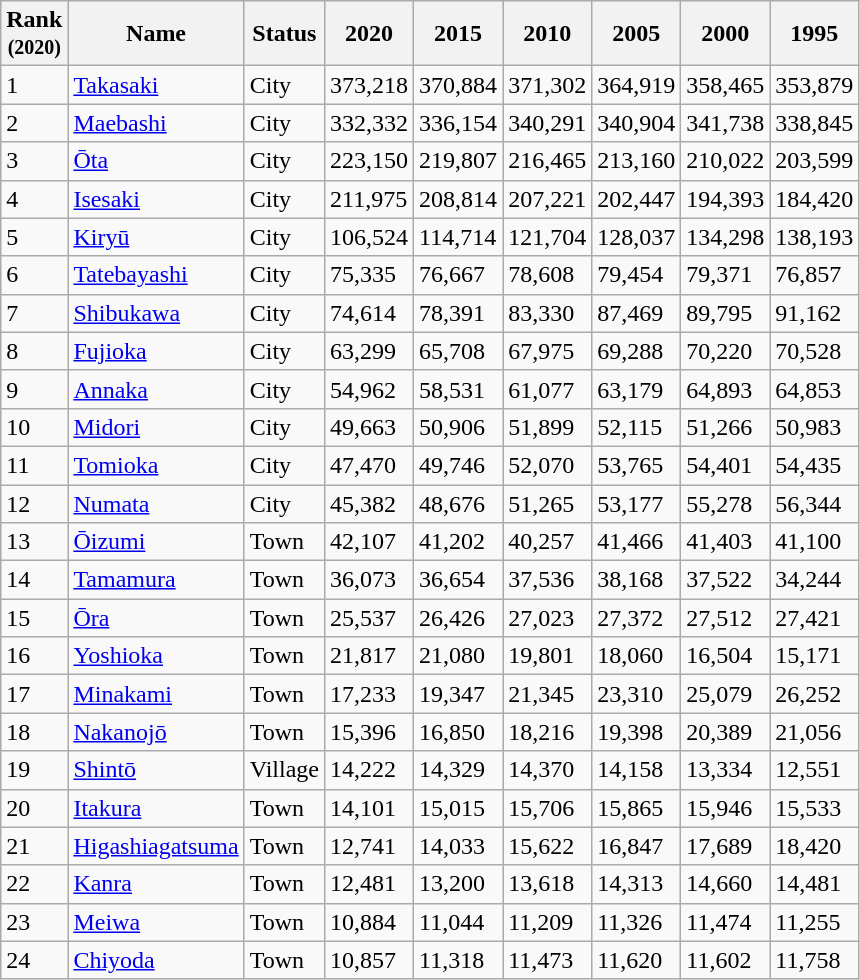<table class="wikitable sortable">
<tr>
<th>Rank<br><small>(2020)</small></th>
<th>Name</th>
<th>Status</th>
<th>2020</th>
<th>2015</th>
<th>2010</th>
<th>2005</th>
<th>2000</th>
<th>1995</th>
</tr>
<tr>
<td>1</td>
<td><a href='#'>Takasaki</a></td>
<td>City</td>
<td>373,218</td>
<td>370,884</td>
<td>371,302</td>
<td>364,919</td>
<td>358,465</td>
<td>353,879</td>
</tr>
<tr>
<td>2</td>
<td><a href='#'>Maebashi</a></td>
<td>City</td>
<td>332,332</td>
<td>336,154</td>
<td>340,291</td>
<td>340,904</td>
<td>341,738</td>
<td>338,845</td>
</tr>
<tr>
<td>3</td>
<td><a href='#'>Ōta</a></td>
<td>City</td>
<td>223,150</td>
<td>219,807</td>
<td>216,465</td>
<td>213,160</td>
<td>210,022</td>
<td>203,599</td>
</tr>
<tr>
<td>4</td>
<td><a href='#'>Isesaki</a></td>
<td>City</td>
<td>211,975</td>
<td>208,814</td>
<td>207,221</td>
<td>202,447</td>
<td>194,393</td>
<td>184,420</td>
</tr>
<tr>
<td>5</td>
<td><a href='#'>Kiryū</a></td>
<td>City</td>
<td>106,524</td>
<td>114,714</td>
<td>121,704</td>
<td>128,037</td>
<td>134,298</td>
<td>138,193</td>
</tr>
<tr>
<td>6</td>
<td><a href='#'>Tatebayashi</a></td>
<td>City</td>
<td>75,335</td>
<td>76,667</td>
<td>78,608</td>
<td>79,454</td>
<td>79,371</td>
<td>76,857</td>
</tr>
<tr>
<td>7</td>
<td><a href='#'>Shibukawa</a></td>
<td>City</td>
<td>74,614</td>
<td>78,391</td>
<td>83,330</td>
<td>87,469</td>
<td>89,795</td>
<td>91,162</td>
</tr>
<tr>
<td>8</td>
<td><a href='#'>Fujioka</a></td>
<td>City</td>
<td>63,299</td>
<td>65,708</td>
<td>67,975</td>
<td>69,288</td>
<td>70,220</td>
<td>70,528</td>
</tr>
<tr>
<td>9</td>
<td><a href='#'>Annaka</a></td>
<td>City</td>
<td>54,962</td>
<td>58,531</td>
<td>61,077</td>
<td>63,179</td>
<td>64,893</td>
<td>64,853</td>
</tr>
<tr>
<td>10</td>
<td><a href='#'>Midori</a></td>
<td>City</td>
<td>49,663</td>
<td>50,906</td>
<td>51,899</td>
<td>52,115</td>
<td>51,266</td>
<td>50,983</td>
</tr>
<tr>
<td>11</td>
<td><a href='#'>Tomioka</a></td>
<td>City</td>
<td>47,470</td>
<td>49,746</td>
<td>52,070</td>
<td>53,765</td>
<td>54,401</td>
<td>54,435</td>
</tr>
<tr>
<td>12</td>
<td><a href='#'>Numata</a></td>
<td>City</td>
<td>45,382</td>
<td>48,676</td>
<td>51,265</td>
<td>53,177</td>
<td>55,278</td>
<td>56,344</td>
</tr>
<tr>
<td>13</td>
<td><a href='#'>Ōizumi</a></td>
<td>Town</td>
<td>42,107</td>
<td>41,202</td>
<td>40,257</td>
<td>41,466</td>
<td>41,403</td>
<td>41,100</td>
</tr>
<tr>
<td>14</td>
<td><a href='#'>Tamamura</a></td>
<td>Town</td>
<td>36,073</td>
<td>36,654</td>
<td>37,536</td>
<td>38,168</td>
<td>37,522</td>
<td>34,244</td>
</tr>
<tr>
<td>15</td>
<td><a href='#'>Ōra</a></td>
<td>Town</td>
<td>25,537</td>
<td>26,426</td>
<td>27,023</td>
<td>27,372</td>
<td>27,512</td>
<td>27,421</td>
</tr>
<tr>
<td>16</td>
<td><a href='#'>Yoshioka</a></td>
<td>Town</td>
<td>21,817</td>
<td>21,080</td>
<td>19,801</td>
<td>18,060</td>
<td>16,504</td>
<td>15,171</td>
</tr>
<tr>
<td>17</td>
<td><a href='#'>Minakami</a></td>
<td>Town</td>
<td>17,233</td>
<td>19,347</td>
<td>21,345</td>
<td>23,310</td>
<td>25,079</td>
<td>26,252</td>
</tr>
<tr>
<td>18</td>
<td><a href='#'>Nakanojō</a></td>
<td>Town</td>
<td>15,396</td>
<td>16,850</td>
<td>18,216</td>
<td>19,398</td>
<td>20,389</td>
<td>21,056</td>
</tr>
<tr>
<td>19</td>
<td><a href='#'>Shintō</a></td>
<td>Village</td>
<td>14,222</td>
<td>14,329</td>
<td>14,370</td>
<td>14,158</td>
<td>13,334</td>
<td>12,551</td>
</tr>
<tr>
<td>20</td>
<td><a href='#'>Itakura</a></td>
<td>Town</td>
<td>14,101</td>
<td>15,015</td>
<td>15,706</td>
<td>15,865</td>
<td>15,946</td>
<td>15,533</td>
</tr>
<tr>
<td>21</td>
<td><a href='#'>Higashiagatsuma</a></td>
<td>Town</td>
<td>12,741</td>
<td>14,033</td>
<td>15,622</td>
<td>16,847</td>
<td>17,689</td>
<td>18,420</td>
</tr>
<tr>
<td>22</td>
<td><a href='#'>Kanra</a></td>
<td>Town</td>
<td>12,481</td>
<td>13,200</td>
<td>13,618</td>
<td>14,313</td>
<td>14,660</td>
<td>14,481</td>
</tr>
<tr>
<td>23</td>
<td><a href='#'>Meiwa</a></td>
<td>Town</td>
<td>10,884</td>
<td>11,044</td>
<td>11,209</td>
<td>11,326</td>
<td>11,474</td>
<td>11,255</td>
</tr>
<tr>
<td>24</td>
<td><a href='#'>Chiyoda</a></td>
<td>Town</td>
<td>10,857</td>
<td>11,318</td>
<td>11,473</td>
<td>11,620</td>
<td>11,602</td>
<td>11,758</td>
</tr>
</table>
